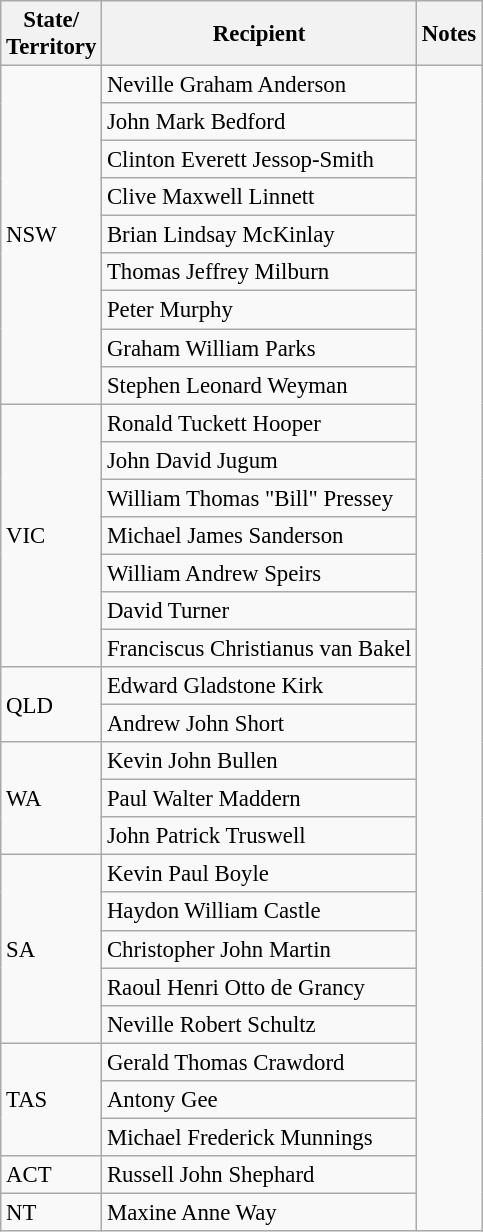<table class="wikitable" style="font-size:95%;">
<tr>
<th>State/<br>Territory</th>
<th>Recipient</th>
<th>Notes</th>
</tr>
<tr>
<td rowspan=9>NSW</td>
<td>Neville Graham Anderson</td>
<td rowspan=31></td>
</tr>
<tr>
<td>John Mark Bedford</td>
</tr>
<tr>
<td>Clinton Everett Jessop-Smith</td>
</tr>
<tr>
<td>Clive Maxwell Linnett </td>
</tr>
<tr>
<td>Brian Lindsay McKinlay</td>
</tr>
<tr>
<td>Thomas Jeffrey Milburn</td>
</tr>
<tr>
<td>Peter Murphy</td>
</tr>
<tr>
<td>Graham William Parks</td>
</tr>
<tr>
<td>Stephen Leonard Weyman</td>
</tr>
<tr>
<td rowspan=7>VIC</td>
<td>Ronald Tuckett Hooper</td>
</tr>
<tr>
<td>John David Jugum</td>
</tr>
<tr>
<td>William Thomas "Bill" Pressey</td>
</tr>
<tr>
<td>Michael James Sanderson</td>
</tr>
<tr>
<td>William Andrew Speirs</td>
</tr>
<tr>
<td>David Turner</td>
</tr>
<tr>
<td>Franciscus Christianus van Bakel</td>
</tr>
<tr>
<td rowspan=2>QLD</td>
<td>Edward Gladstone Kirk </td>
</tr>
<tr>
<td>Andrew John Short</td>
</tr>
<tr>
<td rowspan=3>WA</td>
<td>Kevin John Bullen</td>
</tr>
<tr>
<td>Paul Walter Maddern</td>
</tr>
<tr>
<td>John Patrick Truswell</td>
</tr>
<tr>
<td rowspan=5>SA</td>
<td>Kevin Paul Boyle</td>
</tr>
<tr>
<td>Haydon William Castle</td>
</tr>
<tr>
<td>Christopher John Martin</td>
</tr>
<tr>
<td>Raoul Henri Otto de Grancy</td>
</tr>
<tr>
<td>Neville Robert Schultz</td>
</tr>
<tr>
<td rowspan=3>TAS</td>
<td>Gerald Thomas Crawdord</td>
</tr>
<tr>
<td>Antony Gee</td>
</tr>
<tr>
<td>Michael Frederick Munnings</td>
</tr>
<tr>
<td>ACT</td>
<td>Russell John Shephard</td>
</tr>
<tr>
<td>NT</td>
<td>Maxine Anne Way</td>
</tr>
</table>
